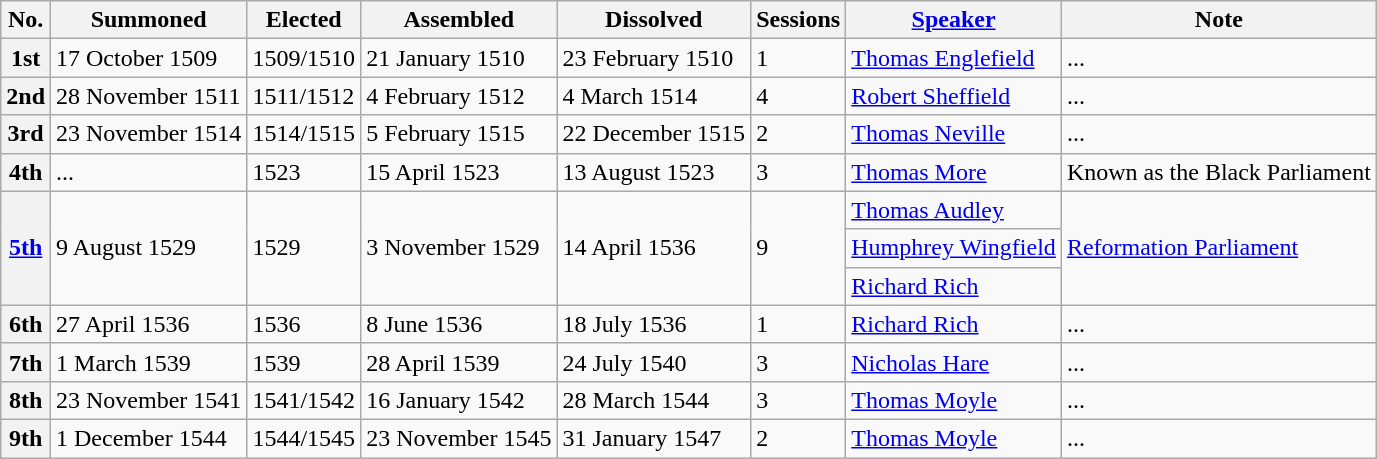<table class="wikitable">
<tr>
<th>No.</th>
<th>Summoned</th>
<th>Elected</th>
<th>Assembled</th>
<th>Dissolved</th>
<th>Sessions</th>
<th><a href='#'>Speaker</a></th>
<th>Note</th>
</tr>
<tr>
<th>1st</th>
<td>17 October 1509</td>
<td>1509/1510</td>
<td>21 January 1510</td>
<td>23 February 1510</td>
<td>1</td>
<td><a href='#'>Thomas Englefield</a></td>
<td>...</td>
</tr>
<tr>
<th>2nd</th>
<td>28 November 1511</td>
<td>1511/1512</td>
<td>4 February 1512</td>
<td>4 March 1514</td>
<td>4</td>
<td><a href='#'>Robert Sheffield</a></td>
<td>...</td>
</tr>
<tr>
<th>3rd</th>
<td>23 November 1514</td>
<td>1514/1515</td>
<td>5 February 1515</td>
<td>22 December 1515</td>
<td>2</td>
<td><a href='#'>Thomas Neville</a></td>
<td>...</td>
</tr>
<tr>
<th>4th</th>
<td>...</td>
<td>1523</td>
<td>15 April 1523</td>
<td>13 August 1523</td>
<td>3</td>
<td><a href='#'>Thomas More</a></td>
<td>Known as the Black Parliament</td>
</tr>
<tr>
<th rowspan=3><a href='#'>5th</a></th>
<td rowspan=3>9 August 1529</td>
<td rowspan=3>1529</td>
<td rowspan=3>3 November 1529</td>
<td rowspan=3>14 April 1536</td>
<td rowspan=3>9</td>
<td><a href='#'>Thomas Audley</a></td>
<td rowspan=3><a href='#'>Reformation Parliament</a></td>
</tr>
<tr>
<td><a href='#'>Humphrey Wingfield</a></td>
</tr>
<tr>
<td><a href='#'>Richard Rich</a></td>
</tr>
<tr>
<th>6th</th>
<td>27 April 1536</td>
<td>1536</td>
<td>8 June 1536</td>
<td>18 July 1536</td>
<td>1</td>
<td><a href='#'>Richard Rich</a></td>
<td>...</td>
</tr>
<tr>
<th>7th</th>
<td>1 March 1539</td>
<td>1539</td>
<td>28 April 1539</td>
<td>24 July 1540</td>
<td>3</td>
<td><a href='#'>Nicholas Hare</a></td>
<td>...</td>
</tr>
<tr>
<th>8th</th>
<td>23 November 1541</td>
<td>1541/1542</td>
<td>16 January 1542</td>
<td>28 March 1544</td>
<td>3</td>
<td><a href='#'>Thomas Moyle</a></td>
<td>...</td>
</tr>
<tr>
<th>9th</th>
<td>1 December 1544</td>
<td>1544/1545</td>
<td>23 November 1545</td>
<td>31 January 1547</td>
<td>2</td>
<td><a href='#'>Thomas Moyle</a></td>
<td>...</td>
</tr>
</table>
